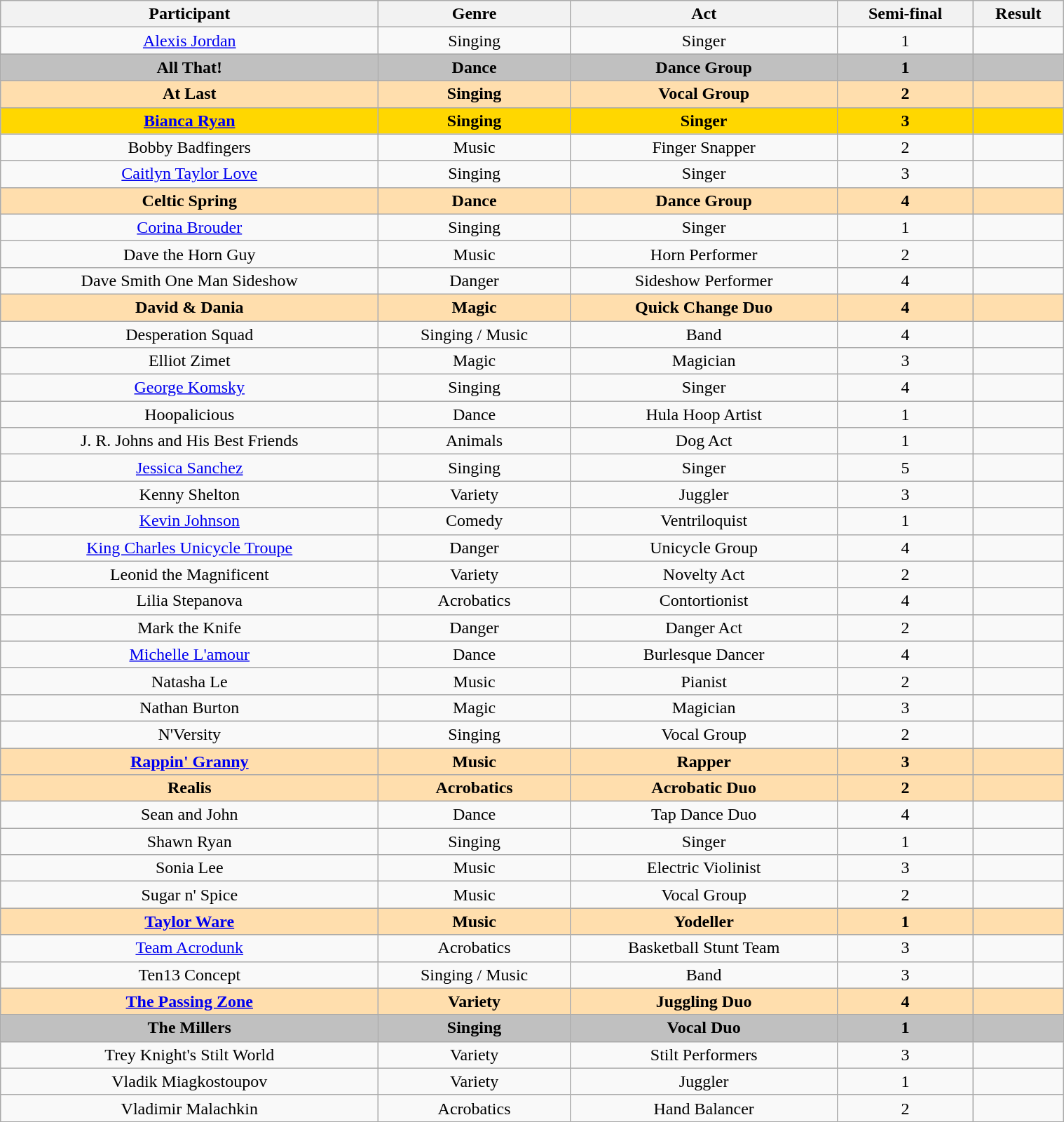<table class="wikitable sortable"  style="margin-left: auto; margin-right: auto; border: none; width:80%; text-align:center;">
<tr valign="top">
<th>Participant</th>
<th>Genre</th>
<th class="unsortable">Act</th>
<th>Semi-final</th>
<th>Result</th>
</tr>
<tr>
<td><a href='#'>Alexis Jordan</a></td>
<td>Singing</td>
<td>Singer</td>
<td>1 </td>
<td></td>
</tr>
<tr style="background:silver;">
<td><strong>All That!</strong></td>
<td><strong>Dance</strong></td>
<td><strong>Dance Group</strong></td>
<td><strong>1</strong> </td>
<td><strong></strong></td>
</tr>
<tr style="background:NavajoWhite;">
<td><strong>At Last</strong></td>
<td><strong>Singing</strong></td>
<td><strong>Vocal Group</strong></td>
<td><strong>2</strong></td>
<td><strong></strong></td>
</tr>
<tr style="background:gold;">
<td><strong><a href='#'>Bianca Ryan</a></strong></td>
<td><strong>Singing</strong></td>
<td><strong>Singer</strong></td>
<td><strong>3</strong></td>
<td><strong></strong></td>
</tr>
<tr>
<td>Bobby Badfingers</td>
<td>Music</td>
<td>Finger Snapper</td>
<td>2 </td>
<td></td>
</tr>
<tr>
<td><a href='#'>Caitlyn Taylor Love</a></td>
<td>Singing</td>
<td>Singer</td>
<td>3</td>
<td></td>
</tr>
<tr style="background:NavajoWhite;">
<td><strong>Celtic Spring</strong></td>
<td><strong>Dance</strong></td>
<td><strong>Dance Group</strong></td>
<td><strong>4</strong></td>
<td><strong></strong></td>
</tr>
<tr>
<td><a href='#'>Corina Brouder</a></td>
<td>Singing</td>
<td>Singer</td>
<td>1 </td>
<td></td>
</tr>
<tr>
<td>Dave the Horn Guy</td>
<td>Music</td>
<td>Horn Performer</td>
<td>2</td>
<td></td>
</tr>
<tr>
<td>Dave Smith One Man Sideshow</td>
<td>Danger</td>
<td>Sideshow Performer</td>
<td>4</td>
<td></td>
</tr>
<tr style="background:NavajoWhite;">
<td><strong>David & Dania</strong></td>
<td><strong>Magic</strong></td>
<td><strong>Quick Change Duo</strong></td>
<td><strong>4</strong> </td>
<td><strong></strong></td>
</tr>
<tr>
<td>Desperation Squad</td>
<td>Singing / Music</td>
<td>Band</td>
<td>4</td>
<td></td>
</tr>
<tr>
<td>Elliot Zimet</td>
<td>Magic</td>
<td>Magician</td>
<td>3</td>
<td></td>
</tr>
<tr>
<td><a href='#'>George Komsky</a></td>
<td>Singing</td>
<td>Singer</td>
<td>4</td>
<td></td>
</tr>
<tr>
<td>Hoopalicious</td>
<td>Dance</td>
<td>Hula Hoop Artist</td>
<td>1</td>
<td></td>
</tr>
<tr>
<td>J. R. Johns and His Best Friends</td>
<td>Animals</td>
<td>Dog Act</td>
<td>1</td>
<td></td>
</tr>
<tr>
<td><a href='#'>Jessica Sanchez</a></td>
<td>Singing</td>
<td>Singer</td>
<td>5</td>
<td></td>
</tr>
<tr>
<td>Kenny Shelton</td>
<td>Variety</td>
<td>Juggler</td>
<td>3</td>
<td></td>
</tr>
<tr>
<td><a href='#'>Kevin Johnson</a></td>
<td>Comedy</td>
<td>Ventriloquist</td>
<td>1</td>
<td></td>
</tr>
<tr>
<td><a href='#'>King Charles Unicycle Troupe</a></td>
<td>Danger</td>
<td>Unicycle Group</td>
<td>4</td>
<td></td>
</tr>
<tr>
<td>Leonid the Magnificent</td>
<td>Variety</td>
<td>Novelty Act</td>
<td>2 </td>
<td></td>
</tr>
<tr>
<td>Lilia Stepanova</td>
<td>Acrobatics</td>
<td>Contortionist</td>
<td>4</td>
<td></td>
</tr>
<tr>
<td>Mark the Knife</td>
<td>Danger</td>
<td>Danger Act</td>
<td>2</td>
<td></td>
</tr>
<tr>
<td><a href='#'>Michelle L'amour</a></td>
<td>Dance</td>
<td>Burlesque Dancer</td>
<td>4</td>
<td></td>
</tr>
<tr>
<td>Natasha Le</td>
<td>Music</td>
<td>Pianist</td>
<td>2 </td>
<td></td>
</tr>
<tr>
<td>Nathan Burton</td>
<td>Magic</td>
<td>Magician</td>
<td>3 </td>
<td></td>
</tr>
<tr>
<td>N'Versity</td>
<td>Singing</td>
<td>Vocal Group</td>
<td>2 </td>
<td></td>
</tr>
<tr style="background:NavajoWhite;">
<td><strong><a href='#'>Rappin' Granny</a></strong></td>
<td><strong>Music</strong></td>
<td><strong>Rapper</strong></td>
<td><strong>3</strong></td>
<td><strong></strong></td>
</tr>
<tr style="background:NavajoWhite;">
<td><strong>Realis</strong></td>
<td><strong>Acrobatics</strong></td>
<td><strong>Acrobatic Duo</strong></td>
<td><strong>2</strong></td>
<td><strong></strong></td>
</tr>
<tr>
<td>Sean and John</td>
<td>Dance</td>
<td>Tap Dance Duo</td>
<td>4</td>
<td></td>
</tr>
<tr>
<td>Shawn Ryan</td>
<td>Singing</td>
<td>Singer</td>
<td>1</td>
<td></td>
</tr>
<tr>
<td>Sonia Lee</td>
<td>Music</td>
<td>Electric Violinist</td>
<td>3</td>
<td></td>
</tr>
<tr>
<td>Sugar n' Spice</td>
<td>Music</td>
<td>Vocal Group</td>
<td>2</td>
<td></td>
</tr>
<tr style="background:NavajoWhite;">
<td><strong><a href='#'>Taylor Ware</a></strong></td>
<td><strong>Music</strong></td>
<td><strong>Yodeller</strong></td>
<td><strong>1</strong></td>
<td><strong></strong></td>
</tr>
<tr>
<td><a href='#'>Team Acrodunk</a></td>
<td>Acrobatics</td>
<td>Basketball Stunt Team</td>
<td>3</td>
<td></td>
</tr>
<tr>
<td>Ten13 Concept</td>
<td>Singing / Music</td>
<td>Band</td>
<td>3</td>
<td></td>
</tr>
<tr style="background:NavajoWhite;">
<td><strong><a href='#'>The Passing Zone</a></strong></td>
<td><strong>Variety</strong></td>
<td><strong>Juggling Duo</strong></td>
<td><strong>4</strong></td>
<td><strong></strong></td>
</tr>
<tr style="background:silver;">
<td><strong>The Millers</strong></td>
<td><strong>Singing</strong></td>
<td><strong>Vocal Duo</strong></td>
<td><strong>1</strong></td>
<td><strong></strong></td>
</tr>
<tr>
<td>Trey Knight's Stilt World</td>
<td>Variety</td>
<td>Stilt Performers</td>
<td>3</td>
<td></td>
</tr>
<tr>
<td>Vladik Miagkostoupov</td>
<td>Variety</td>
<td>Juggler</td>
<td>1</td>
<td></td>
</tr>
<tr>
<td>Vladimir Malachkin</td>
<td>Acrobatics</td>
<td>Hand Balancer</td>
<td>2</td>
<td></td>
</tr>
</table>
